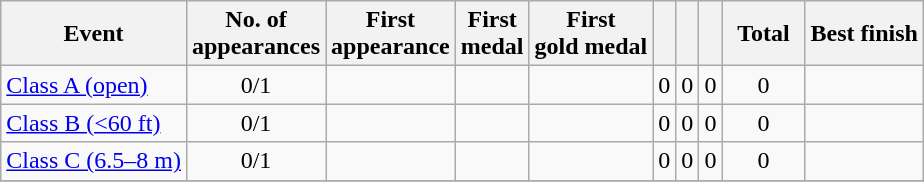<table class="wikitable sortable" style="text-align:center">
<tr>
<th>Event</th>
<th>No. of<br>appearances</th>
<th>First<br>appearance</th>
<th>First<br>medal</th>
<th>First<br>gold medal</th>
<th width:3em; font-weight:bold;"></th>
<th width:3em; font-weight:bold;"></th>
<th width:3em; font-weight:bold;"></th>
<th style="width:3em; font-weight:bold;">Total</th>
<th>Best finish</th>
</tr>
<tr>
<td align=left><a href='#'>Class A (open)</a></td>
<td>0/1</td>
<td></td>
<td></td>
<td></td>
<td>0</td>
<td>0</td>
<td>0</td>
<td>0</td>
<td></td>
</tr>
<tr>
<td align=left><a href='#'>Class B (<60 ft)</a></td>
<td>0/1</td>
<td></td>
<td></td>
<td></td>
<td>0</td>
<td>0</td>
<td>0</td>
<td>0</td>
<td></td>
</tr>
<tr>
<td align=left><a href='#'>Class C (6.5–8 m)</a></td>
<td>0/1</td>
<td></td>
<td></td>
<td></td>
<td>0</td>
<td>0</td>
<td>0</td>
<td>0</td>
<td></td>
</tr>
<tr>
</tr>
</table>
